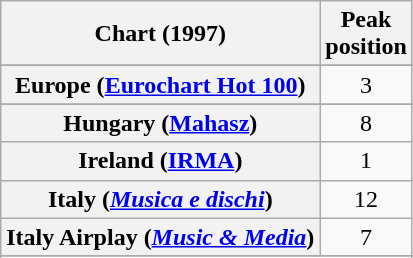<table class="wikitable sortable plainrowheaders" style="text-align:center">
<tr>
<th scope="col">Chart (1997)</th>
<th scope="col">Peak<br>position</th>
</tr>
<tr>
</tr>
<tr>
</tr>
<tr>
</tr>
<tr>
</tr>
<tr>
<th scope="row">Europe (<a href='#'>Eurochart Hot 100</a>)</th>
<td>3</td>
</tr>
<tr>
</tr>
<tr>
</tr>
<tr>
</tr>
<tr>
<th scope="row">Hungary (<a href='#'>Mahasz</a>)</th>
<td>8</td>
</tr>
<tr>
<th scope="row">Ireland (<a href='#'>IRMA</a>)</th>
<td>1</td>
</tr>
<tr>
<th scope="row">Italy (<em><a href='#'>Musica e dischi</a></em>)</th>
<td>12</td>
</tr>
<tr>
<th scope="row">Italy Airplay (<em><a href='#'>Music & Media</a></em>)<br></th>
<td>7</td>
</tr>
<tr>
</tr>
<tr>
</tr>
<tr>
</tr>
<tr>
</tr>
<tr>
</tr>
<tr>
</tr>
<tr>
</tr>
<tr>
</tr>
</table>
